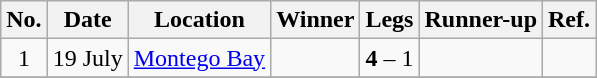<table class="wikitable">
<tr>
<th>No.</th>
<th>Date</th>
<th>Location</th>
<th>Winner</th>
<th>Legs</th>
<th>Runner-up</th>
<th>Ref.</th>
</tr>
<tr>
<td align=center>1</td>
<td align=left nowrap rowspan="1">19 July</td>
<td align="center" nowrap rowspan="1"> <a href='#'>Montego Bay</a></td>
<td align="right"></td>
<td align="center"><strong>4</strong> – 1</td>
<td></td>
<td align="center"></td>
</tr>
<tr>
</tr>
</table>
